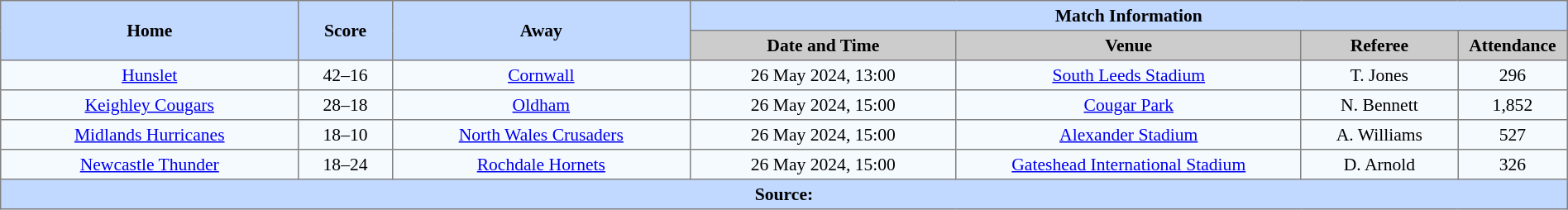<table border=1 style="border-collapse:collapse; font-size:90%; text-align:center;" cellpadding=3 cellspacing=0 width=100%>
<tr bgcolor=#C1D8FF>
<th scope="col" rowspan=2 width=19%>Home</th>
<th scope="col" rowspan=2 width=6%>Score</th>
<th scope="col" rowspan=2 width=19%>Away</th>
<th colspan=6>Match Information</th>
</tr>
<tr bgcolor=#CCCCCC>
<th scope="col" width=17%>Date and Time</th>
<th scope="col" width=22%>Venue</th>
<th scope="col" width=10%>Referee</th>
<th scope="col" width=7%>Attendance</th>
</tr>
<tr bgcolor=#F5FAFF>
<td> <a href='#'>Hunslet</a></td>
<td>42–16</td>
<td> <a href='#'>Cornwall</a></td>
<td>26 May 2024, 13:00</td>
<td><a href='#'>South Leeds Stadium</a></td>
<td>T. Jones</td>
<td>296</td>
</tr>
<tr bgcolor=#F5FAFF>
<td> <a href='#'>Keighley Cougars</a></td>
<td>28–18</td>
<td> <a href='#'>Oldham</a></td>
<td>26 May 2024, 15:00</td>
<td><a href='#'>Cougar Park</a></td>
<td>N. Bennett</td>
<td>1,852</td>
</tr>
<tr bgcolor=#F5FAFF>
<td> <a href='#'>Midlands Hurricanes</a></td>
<td>18–10</td>
<td>  <a href='#'>North Wales Crusaders</a></td>
<td>26 May 2024, 15:00</td>
<td><a href='#'>Alexander Stadium</a></td>
<td>A. Williams</td>
<td>527</td>
</tr>
<tr bgcolor=#F5FAFF>
<td> <a href='#'>Newcastle Thunder</a></td>
<td>18–24</td>
<td> <a href='#'>Rochdale Hornets</a></td>
<td>26 May 2024, 15:00</td>
<td><a href='#'>Gateshead International Stadium</a></td>
<td>D. Arnold</td>
<td>326</td>
</tr>
<tr style="background:#c1d8ff;">
<th colspan=7>Source:</th>
</tr>
</table>
